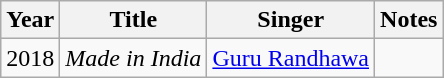<table class="wikitable">
<tr>
<th>Year</th>
<th>Title</th>
<th>Singer</th>
<th>Notes</th>
</tr>
<tr>
<td>2018</td>
<td><em>Made in India</em></td>
<td><a href='#'>Guru Randhawa</a></td>
<td></td>
</tr>
</table>
